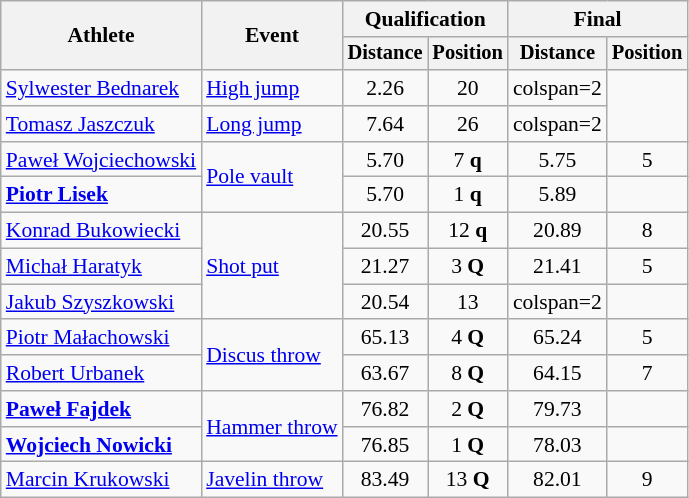<table class=wikitable style="font-size:90%">
<tr>
<th rowspan="2">Athlete</th>
<th rowspan="2">Event</th>
<th colspan="2">Qualification</th>
<th colspan="2">Final</th>
</tr>
<tr style="font-size:95%">
<th>Distance</th>
<th>Position</th>
<th>Distance</th>
<th>Position</th>
</tr>
<tr style=text-align:center>
<td style=text-align:left><a href='#'>Sylwester Bednarek</a></td>
<td style=text-align:left><a href='#'>High jump</a></td>
<td>2.26</td>
<td>20</td>
<td>colspan=2 </td>
</tr>
<tr style=text-align:center>
<td style=text-align:left><a href='#'>Tomasz Jaszczuk</a></td>
<td style=text-align:left><a href='#'>Long jump</a></td>
<td>7.64</td>
<td>26</td>
<td>colspan=2 </td>
</tr>
<tr style=text-align:center>
<td style=text-align:left><a href='#'>Paweł Wojciechowski</a></td>
<td style=text-align:left rowspan=2><a href='#'>Pole vault</a></td>
<td>5.70</td>
<td>7 <strong>q</strong></td>
<td>5.75</td>
<td>5</td>
</tr>
<tr style=text-align:center>
<td style=text-align:left><strong><a href='#'>Piotr Lisek</a></strong></td>
<td>5.70</td>
<td>1 <strong>q</strong></td>
<td>5.89</td>
<td></td>
</tr>
<tr style=text-align:center>
<td style=text-align:left><a href='#'>Konrad Bukowiecki</a></td>
<td style=text-align:left rowspan=3><a href='#'>Shot put</a></td>
<td>20.55</td>
<td>12 <strong>q</strong></td>
<td>20.89</td>
<td>8</td>
</tr>
<tr style=text-align:center>
<td style=text-align:left><a href='#'>Michał Haratyk</a></td>
<td>21.27</td>
<td>3 <strong>Q</strong></td>
<td>21.41</td>
<td>5</td>
</tr>
<tr style=text-align:center>
<td style=text-align:left><a href='#'>Jakub Szyszkowski</a></td>
<td>20.54</td>
<td>13</td>
<td>colspan=2 </td>
</tr>
<tr style=text-align:center>
<td style=text-align:left><a href='#'>Piotr Małachowski</a></td>
<td style=text-align:left rowspan=2><a href='#'>Discus throw</a></td>
<td>65.13</td>
<td>4 <strong>Q</strong></td>
<td>65.24</td>
<td>5</td>
</tr>
<tr style=text-align:center>
<td style=text-align:left><a href='#'>Robert Urbanek</a></td>
<td>63.67</td>
<td>8 <strong>Q</strong></td>
<td>64.15</td>
<td>7</td>
</tr>
<tr style=text-align:center>
<td style=text-align:left><strong><a href='#'>Paweł Fajdek</a></strong></td>
<td style=text-align:left rowspan=2><a href='#'>Hammer throw</a></td>
<td>76.82</td>
<td>2 <strong>Q</strong></td>
<td>79.73</td>
<td></td>
</tr>
<tr style=text-align:center>
<td style=text-align:left><strong><a href='#'>Wojciech Nowicki</a></strong></td>
<td>76.85</td>
<td>1 <strong>Q</strong></td>
<td>78.03</td>
<td></td>
</tr>
<tr style=text-align:center>
<td style=text-align:left><a href='#'>Marcin Krukowski</a></td>
<td style=text-align:left><a href='#'>Javelin throw</a></td>
<td>83.49</td>
<td>13 <strong>Q</strong></td>
<td>82.01</td>
<td>9</td>
</tr>
</table>
